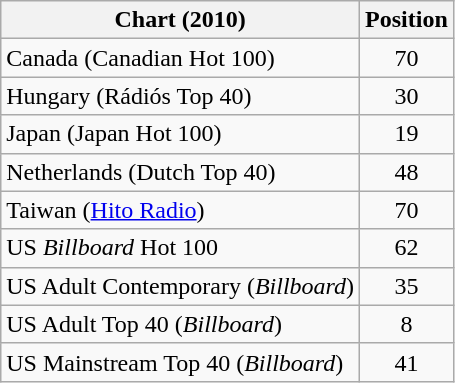<table class="wikitable sortable">
<tr>
<th scope="col">Chart (2010)</th>
<th scope="col">Position</th>
</tr>
<tr>
<td>Canada (Canadian Hot 100)</td>
<td style="text-align:center;">70</td>
</tr>
<tr>
<td>Hungary (Rádiós Top 40)</td>
<td align="center">30</td>
</tr>
<tr>
<td>Japan (Japan Hot 100)</td>
<td align="center">19</td>
</tr>
<tr>
<td>Netherlands (Dutch Top 40)</td>
<td align="center">48</td>
</tr>
<tr>
<td>Taiwan (<a href='#'>Hito Radio</a>)</td>
<td align="center">70</td>
</tr>
<tr>
<td>US <em>Billboard</em> Hot 100</td>
<td align="center">62</td>
</tr>
<tr>
<td>US Adult Contemporary (<em>Billboard</em>)</td>
<td style="text-align:center;">35</td>
</tr>
<tr>
<td>US Adult Top 40 (<em>Billboard</em>)</td>
<td style="text-align:center;">8</td>
</tr>
<tr>
<td>US Mainstream Top 40 (<em>Billboard</em>)</td>
<td style="text-align:center;">41</td>
</tr>
</table>
